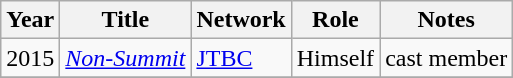<table class="wikitable sortable">
<tr>
<th>Year</th>
<th>Title</th>
<th>Network</th>
<th>Role</th>
<th>Notes</th>
</tr>
<tr>
<td>2015</td>
<td><em><a href='#'>Non-Summit</a></em></td>
<td><a href='#'>JTBC</a></td>
<td>Himself</td>
<td>cast member</td>
</tr>
<tr>
</tr>
</table>
